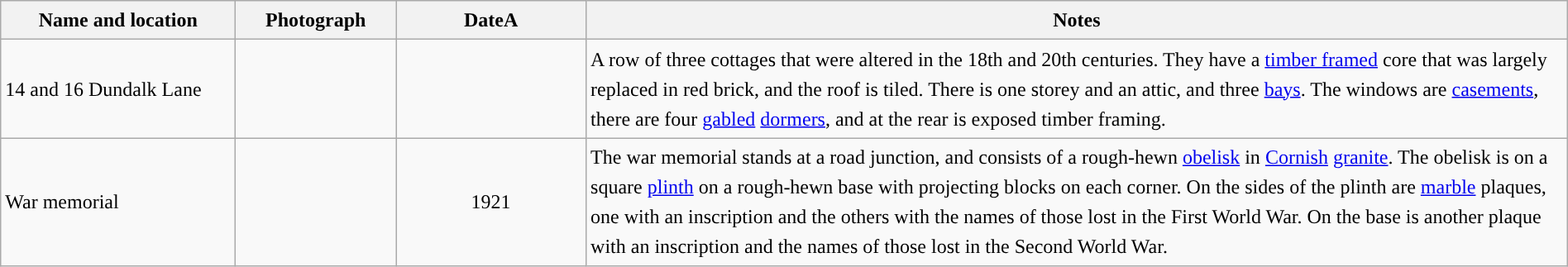<table class="wikitable sortable plainrowheaders" style="width:100%;border:0px;text-align:left;line-height:150%;">
<tr>
<th scope="col"  style="width:150px">Name and location</th>
<th scope="col"  style="width:100px" class="unsortable">Photograph</th>
<th scope="col"  style="width:120px">DateA</th>
<th scope="col"  style="width:650px" class="unsortable">Notes</th>
</tr>
<tr>
<td>14 and 16 Dundalk Lane<br><small></small></td>
<td></td>
<td align="center"></td>
<td>A row of three cottages that were altered in the 18th and 20th centuries. They have a <a href='#'>timber framed</a> core that was largely replaced in red brick, and the roof is tiled. There is one storey and an attic, and three <a href='#'>bays</a>. The windows are <a href='#'>casements</a>, there are four <a href='#'>gabled</a> <a href='#'>dormers</a>, and at the rear is exposed timber framing.</td>
</tr>
<tr>
<td>War memorial<br><small></small></td>
<td></td>
<td align="center">1921</td>
<td>The war memorial stands at a road junction, and consists of a rough-hewn <a href='#'>obelisk</a> in <a href='#'>Cornish</a> <a href='#'>granite</a>. The obelisk is on a square <a href='#'>plinth</a> on a rough-hewn base with projecting blocks on each corner. On the sides of the plinth are <a href='#'>marble</a> plaques, one with an inscription and the others with the names of those lost in the First World War. On the base is another plaque with an inscription and the names of those lost in the Second World War.</td>
</tr>
<tr>
</tr>
</table>
